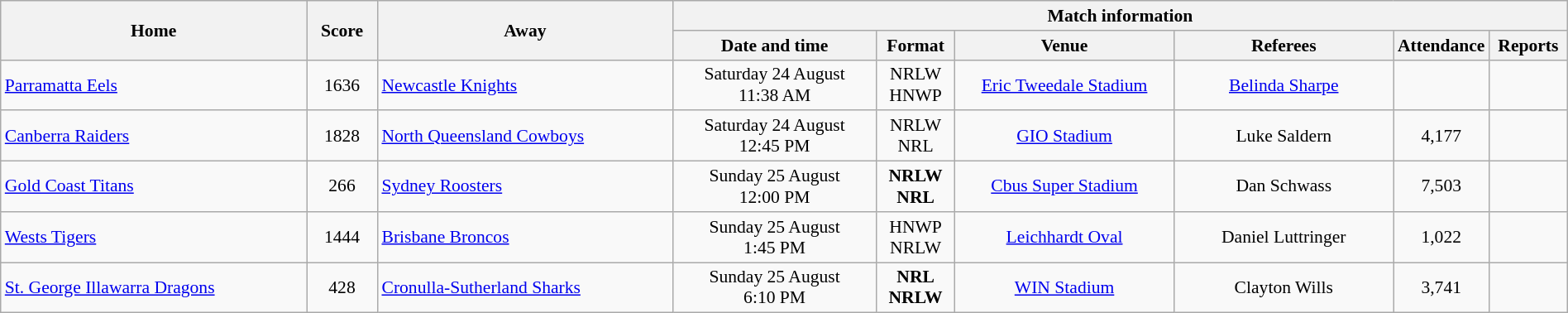<table class="wikitable" width="100%" style="border-collapse:collapse; font-size:90%; text-align:center;">
<tr>
<th rowspan="2">Home</th>
<th rowspan="2" text-align:center;>Score</th>
<th rowspan="2">Away</th>
<th colspan="6">Match information</th>
</tr>
<tr>
<th width="13%">Date and time</th>
<th width="5%">Format</th>
<th width="14%">Venue</th>
<th width="14%">Referees</th>
<th width="5%">Attendance</th>
<th width="5%">Reports</th>
</tr>
<tr>
<td align="left"> <a href='#'>Parramatta Eels</a></td>
<td>1636</td>
<td align="left"> <a href='#'>Newcastle Knights</a></td>
<td>Saturday 24 August<br>11:38 AM</td>
<td>NRLW<br>HNWP</td>
<td><a href='#'>Eric Tweedale Stadium</a></td>
<td><a href='#'>Belinda Sharpe</a></td>
<td></td>
<td></td>
</tr>
<tr>
<td align="left"> <a href='#'>Canberra Raiders</a></td>
<td>1828</td>
<td align="left"> <a href='#'>North Queensland Cowboys</a></td>
<td>Saturday 24 August<br>12:45 PM</td>
<td>NRLW<br>NRL</td>
<td><a href='#'>GIO Stadium</a></td>
<td>Luke Saldern</td>
<td>4,177</td>
<td></td>
</tr>
<tr>
<td align="left"> <a href='#'>Gold Coast Titans</a></td>
<td>266</td>
<td align="left"> <a href='#'>Sydney Roosters</a></td>
<td>Sunday 25 August<br>12:00 PM</td>
<td><strong>NRLW<br>NRL</strong></td>
<td><a href='#'>Cbus Super Stadium</a></td>
<td>Dan Schwass</td>
<td>7,503</td>
<td></td>
</tr>
<tr>
<td align="left"> <a href='#'>Wests Tigers</a></td>
<td>1444</td>
<td align="left"> <a href='#'>Brisbane Broncos</a></td>
<td>Sunday 25 August<br>1:45 PM</td>
<td>HNWP<br>NRLW</td>
<td><a href='#'>Leichhardt Oval</a></td>
<td>Daniel Luttringer</td>
<td>1,022</td>
<td></td>
</tr>
<tr>
<td align="left"> <a href='#'>St. George Illawarra Dragons</a></td>
<td>428</td>
<td align="left"> <a href='#'>Cronulla-Sutherland Sharks</a></td>
<td>Sunday 25 August<br>6:10 PM</td>
<td><strong>NRL<br>NRLW</strong></td>
<td><a href='#'>WIN Stadium</a></td>
<td>Clayton Wills</td>
<td>3,741</td>
<td></td>
</tr>
</table>
